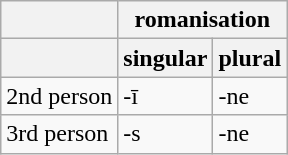<table class="wikitable">
<tr>
<th></th>
<th colspan="2">romanisation</th>
</tr>
<tr>
<th></th>
<th>singular</th>
<th>plural</th>
</tr>
<tr>
<td>2nd person</td>
<td>-ī</td>
<td>-ne</td>
</tr>
<tr>
<td>3rd person</td>
<td>-s</td>
<td>-ne</td>
</tr>
</table>
